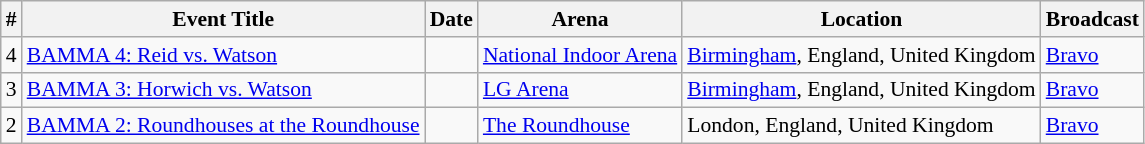<table class="sortable wikitable succession-box" style="font-size:90%;">
<tr>
<th scope="col">#</th>
<th scope="col">Event Title</th>
<th scope="col">Date</th>
<th scope="col">Arena</th>
<th scope="col">Location</th>
<th scope="col">Broadcast</th>
</tr>
<tr>
<td align=center>4</td>
<td><a href='#'>BAMMA 4: Reid vs. Watson</a></td>
<td></td>
<td><a href='#'>National Indoor Arena</a></td>
<td><a href='#'>Birmingham</a>, England, United Kingdom</td>
<td><a href='#'>Bravo</a></td>
</tr>
<tr>
<td align=center>3</td>
<td><a href='#'>BAMMA 3: Horwich vs. Watson</a></td>
<td></td>
<td><a href='#'>LG Arena</a></td>
<td><a href='#'>Birmingham</a>, England, United Kingdom</td>
<td><a href='#'>Bravo</a></td>
</tr>
<tr>
<td align=center>2</td>
<td><a href='#'>BAMMA 2: Roundhouses at the Roundhouse</a></td>
<td></td>
<td><a href='#'>The Roundhouse</a></td>
<td>London, England, United Kingdom</td>
<td><a href='#'>Bravo</a></td>
</tr>
</table>
